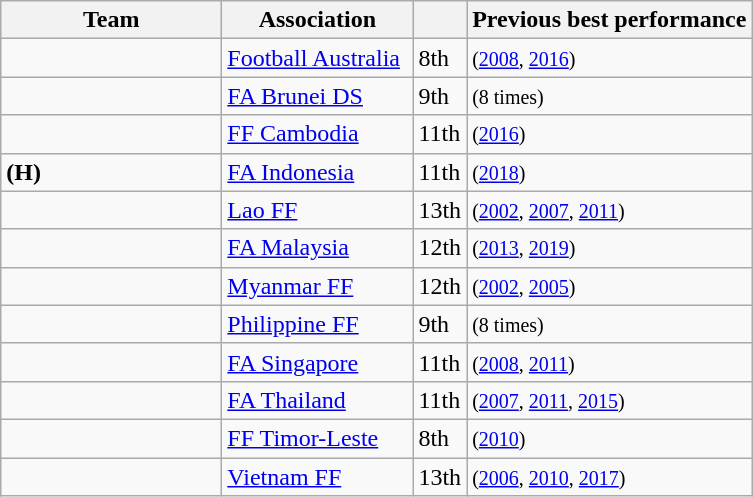<table class="wikitable sortable">
<tr>
<th style="width:140px;">Team</th>
<th style="width:120px;">Association</th>
<th></th>
<th>Previous best performance</th>
</tr>
<tr>
<td></td>
<td><a href='#'>Football Australia</a></td>
<td>8th</td>
<td> <small>(<a href='#'>2008</a>, <a href='#'>2016</a>)</small></td>
</tr>
<tr>
<td></td>
<td><a href='#'>FA Brunei DS</a></td>
<td>9th</td>
<td> <small>(8 times)</small></td>
</tr>
<tr>
<td></td>
<td><a href='#'>FF Cambodia</a></td>
<td>11th</td>
<td> <small>(<a href='#'>2016</a>)</small></td>
</tr>
<tr>
<td> <strong>(H)</strong></td>
<td><a href='#'>FA Indonesia</a></td>
<td>11th</td>
<td> <small>(<a href='#'>2018</a>)</small></td>
</tr>
<tr>
<td></td>
<td><a href='#'>Lao FF</a></td>
<td>13th</td>
<td> <small>(<a href='#'>2002</a>, <a href='#'>2007</a>, <a href='#'>2011</a>)</small></td>
</tr>
<tr>
<td></td>
<td><a href='#'>FA Malaysia</a></td>
<td>12th</td>
<td> <small>(<a href='#'>2013</a>, <a href='#'>2019</a>)</small></td>
</tr>
<tr>
<td></td>
<td><a href='#'>Myanmar FF</a></td>
<td>12th</td>
<td> <small>(<a href='#'>2002</a>, <a href='#'>2005</a>)</small></td>
</tr>
<tr>
<td></td>
<td><a href='#'>Philippine FF</a></td>
<td>9th</td>
<td> <small>(8 times)</small></td>
</tr>
<tr>
<td></td>
<td><a href='#'>FA Singapore</a></td>
<td>11th</td>
<td> <small>(<a href='#'>2008</a>, <a href='#'>2011</a>)</small></td>
</tr>
<tr>
<td></td>
<td><a href='#'>FA Thailand</a></td>
<td>11th</td>
<td> <small>(<a href='#'>2007</a>, <a href='#'>2011</a>, <a href='#'>2015</a>)</small></td>
</tr>
<tr>
<td></td>
<td><a href='#'>FF Timor-Leste</a></td>
<td>8th</td>
<td> <small>(<a href='#'>2010</a>)</small></td>
</tr>
<tr>
<td></td>
<td><a href='#'>Vietnam FF</a></td>
<td>13th</td>
<td> <small>(<a href='#'>2006</a>, <a href='#'>2010</a>, <a href='#'>2017</a>)</small></td>
</tr>
</table>
